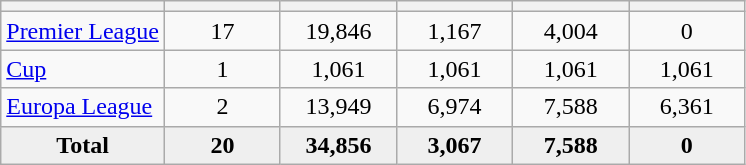<table class="wikitable" style="text-align: center;">
<tr>
<th></th>
<th style="width:70px;"></th>
<th style="width:70px;"></th>
<th style="width:70px;"></th>
<th style="width:70px;"></th>
<th style="width:70px;"></th>
</tr>
<tr>
<td align=left><a href='#'>Premier League</a></td>
<td>17</td>
<td>19,846</td>
<td>1,167</td>
<td>4,004</td>
<td>0</td>
</tr>
<tr>
<td align=left><a href='#'>Cup</a></td>
<td>1</td>
<td>1,061</td>
<td>1,061</td>
<td>1,061</td>
<td>1,061</td>
</tr>
<tr>
<td align=left><a href='#'>Europa League</a></td>
<td>2</td>
<td>13,949</td>
<td>6,974</td>
<td>7,588</td>
<td>6,361</td>
</tr>
<tr bgcolor="#EFEFEF">
<td><strong>Total</strong></td>
<td><strong>20</strong></td>
<td><strong>34,856</strong></td>
<td><strong>3,067</strong></td>
<td><strong>7,588</strong></td>
<td><strong>0</strong></td>
</tr>
</table>
